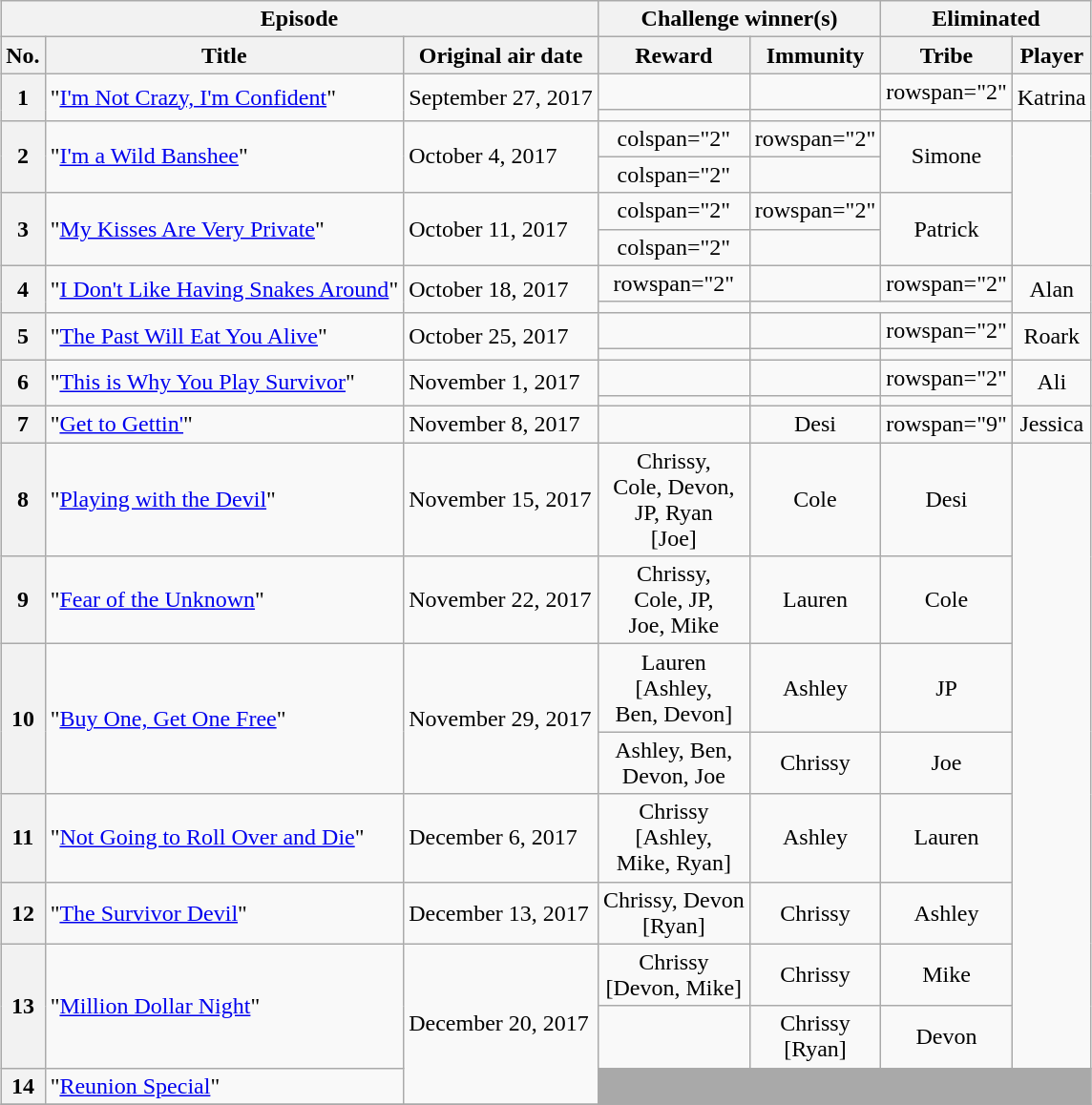<table class="wikitable plainrowheaders" style="margin:auto; text-align:center">
<tr>
<th scope="col" colspan="3">Episode</th>
<th scope="col" colspan="2">Challenge winner(s)</th>
<th scope="col" colspan="2">Eliminated</th>
</tr>
<tr>
<th scope="col">No.</th>
<th scope="col">Title</th>
<th scope="col">Original air date</th>
<th scope="col">Reward</th>
<th scope="col">Immunity</th>
<th scope="col">Tribe</th>
<th scope="col">Player</th>
</tr>
<tr>
<th rowspan="2">1</th>
<td scope="row" align="left" rowspan="2">"<a href='#'>I'm Not Crazy, I'm Confident</a>"</td>
<td align="left" rowspan="2">September 27, 2017</td>
<td></td>
<td></td>
<td>rowspan="2" </td>
<td rowspan="2">Katrina</td>
</tr>
<tr>
<td></td>
<td></td>
</tr>
<tr>
<th rowspan="2">2</th>
<td rowspan="2" scope="row" align="left">"<a href='#'>I'm a Wild Banshee</a>"</td>
<td rowspan="2" align="left">October 4, 2017</td>
<td>colspan="2" </td>
<td>rowspan="2" </td>
<td rowspan="2">Simone</td>
</tr>
<tr>
<td>colspan="2" </td>
</tr>
<tr>
<th rowspan="2">3</th>
<td rowspan="2" scope="row" align="left">"<a href='#'>My Kisses Are Very Private</a>"</td>
<td rowspan="2" align="left">October 11, 2017</td>
<td>colspan="2" </td>
<td>rowspan="2" </td>
<td rowspan="2">Patrick</td>
</tr>
<tr>
<td>colspan="2" </td>
</tr>
<tr>
<th rowspan="2">4</th>
<td rowspan="2" scope="row" align="left">"<a href='#'>I Don't Like Having Snakes Around</a>"</td>
<td rowspan="2" align="left">October 18, 2017</td>
<td>rowspan="2" </td>
<td></td>
<td>rowspan="2" </td>
<td rowspan="2">Alan</td>
</tr>
<tr>
<td></td>
</tr>
<tr>
<th rowspan="2">5</th>
<td rowspan="2" scope="row" align="left">"<a href='#'>The Past Will Eat You Alive</a>"</td>
<td rowspan="2" align="left">October 25, 2017</td>
<td></td>
<td></td>
<td>rowspan="2" </td>
<td rowspan="2">Roark</td>
</tr>
<tr>
<td></td>
<td></td>
</tr>
<tr>
<th rowspan="2">6</th>
<td rowspan="2" scope="row" align="left">"<a href='#'>This is Why You Play Survivor</a>"</td>
<td rowspan="2" align="left">November 1, 2017</td>
<td></td>
<td></td>
<td>rowspan="2" </td>
<td rowspan="2">Ali</td>
</tr>
<tr>
<td></td>
<td></td>
</tr>
<tr>
<th>7</th>
<td scope="row" align="left">"<a href='#'>Get to Gettin'</a>"</td>
<td align="left">November 8, 2017</td>
<td></td>
<td>Desi</td>
<td>rowspan="9" </td>
<td>Jessica</td>
</tr>
<tr>
<th>8</th>
<td scope="row" align="left">"<a href='#'>Playing with the Devil</a>"</td>
<td align="left">November 15, 2017</td>
<td>Chrissy,<br>Cole, Devon,<br>JP, Ryan<br>[Joe]</td>
<td>Cole</td>
<td>Desi</td>
</tr>
<tr>
<th>9</th>
<td scope="row" align="left">"<a href='#'>Fear of the Unknown</a>"</td>
<td align="left">November 22, 2017</td>
<td>Chrissy,<br>Cole, JP,<br>Joe, Mike</td>
<td>Lauren</td>
<td>Cole</td>
</tr>
<tr>
<th rowspan="2">10</th>
<td rowspan="2" scope="row" align="left">"<a href='#'>Buy One, Get One Free</a>"</td>
<td rowspan="2" align="left">November 29, 2017</td>
<td>Lauren<br>[Ashley,<br>Ben, Devon]</td>
<td>Ashley</td>
<td>JP</td>
</tr>
<tr>
<td>Ashley, Ben,<br>Devon, Joe</td>
<td>Chrissy</td>
<td>Joe</td>
</tr>
<tr>
<th>11</th>
<td scope="row" align="left">"<a href='#'>Not Going to Roll Over and Die</a>"</td>
<td align="left">December 6, 2017</td>
<td>Chrissy<br>[Ashley,<br>Mike, Ryan]</td>
<td>Ashley</td>
<td>Lauren</td>
</tr>
<tr>
<th>12</th>
<td scope="row" align="left">"<a href='#'>The Survivor Devil</a>"</td>
<td align="left">December 13, 2017</td>
<td>Chrissy, Devon<br>[Ryan]</td>
<td>Chrissy</td>
<td>Ashley</td>
</tr>
<tr>
<th rowspan="2">13</th>
<td rowspan="2" scope="row" align="left">"<a href='#'>Million Dollar Night</a>"</td>
<td rowspan="3" align="left">December 20, 2017</td>
<td>Chrissy<br>[Devon, Mike]</td>
<td>Chrissy</td>
<td>Mike</td>
</tr>
<tr>
<td></td>
<td>Chrissy<br>[Ryan]</td>
<td>Devon</td>
</tr>
<tr>
<th>14</th>
<td scope="row" align="left">"<a href='#'>Reunion Special</a>"</td>
<td colspan="4" bgcolor="darkgray"></td>
</tr>
<tr>
</tr>
</table>
